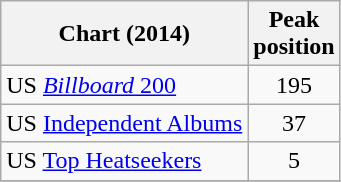<table class="wikitable">
<tr>
<th>Chart (2014)</th>
<th>Peak<br>position</th>
</tr>
<tr>
<td>US <a href='#'><em>Billboard</em> 200</a></td>
<td align="center">195</td>
</tr>
<tr>
<td>US <a href='#'>Independent Albums</a></td>
<td align="center">37</td>
</tr>
<tr>
<td>US <a href='#'>Top Heatseekers</a></td>
<td align="center">5</td>
</tr>
<tr>
</tr>
</table>
